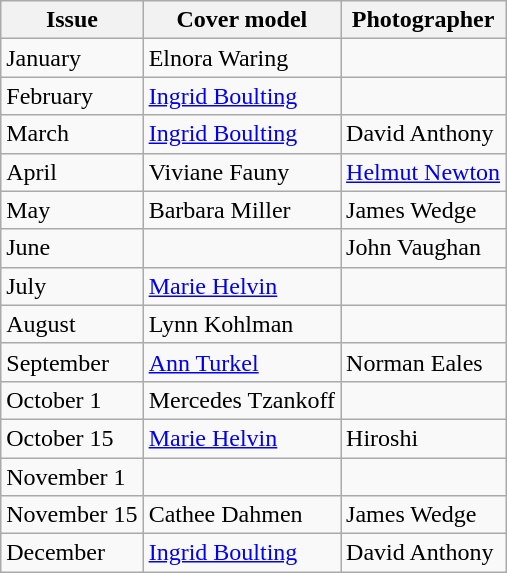<table class="sortable wikitable">
<tr>
<th>Issue</th>
<th>Cover model</th>
<th>Photographer</th>
</tr>
<tr>
<td>January</td>
<td>Elnora Waring</td>
<td></td>
</tr>
<tr>
<td>February</td>
<td><a href='#'>Ingrid Boulting</a></td>
<td></td>
</tr>
<tr>
<td>March</td>
<td><a href='#'>Ingrid Boulting</a></td>
<td>David Anthony</td>
</tr>
<tr>
<td>April</td>
<td>Viviane Fauny</td>
<td><a href='#'>Helmut Newton</a></td>
</tr>
<tr>
<td>May</td>
<td>Barbara Miller</td>
<td>James Wedge</td>
</tr>
<tr>
<td>June</td>
<td></td>
<td>John Vaughan</td>
</tr>
<tr>
<td>July</td>
<td><a href='#'>Marie Helvin</a></td>
<td></td>
</tr>
<tr>
<td>August</td>
<td>Lynn Kohlman</td>
<td></td>
</tr>
<tr>
<td>September</td>
<td><a href='#'>Ann Turkel</a></td>
<td>Norman Eales</td>
</tr>
<tr>
<td>October 1</td>
<td>Mercedes Tzankoff</td>
<td></td>
</tr>
<tr>
<td>October 15</td>
<td><a href='#'>Marie Helvin</a></td>
<td>Hiroshi</td>
</tr>
<tr>
<td>November 1</td>
<td></td>
<td></td>
</tr>
<tr>
<td>November 15</td>
<td>Cathee Dahmen</td>
<td>James Wedge</td>
</tr>
<tr>
<td>December</td>
<td><a href='#'>Ingrid Boulting</a></td>
<td>David Anthony</td>
</tr>
</table>
